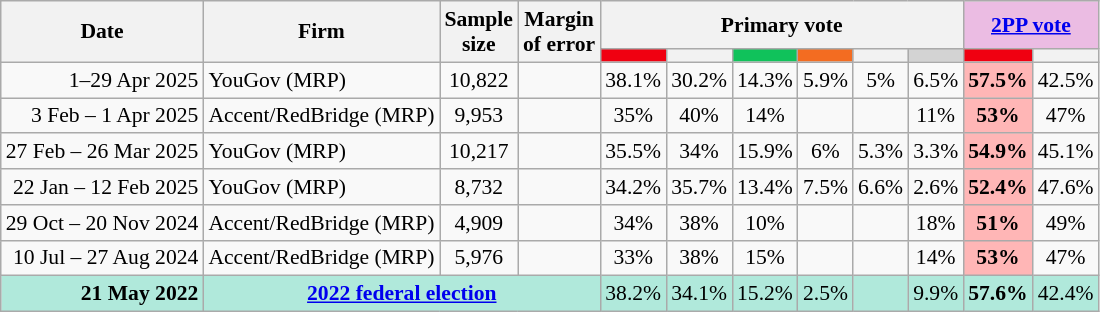<table class="nowrap wikitable tpl-blanktable" style=text-align:center;font-size:90%>
<tr>
<th rowspan=2>Date</th>
<th rowspan=2>Firm</th>
<th rowspan=2>Sample<br>size</th>
<th rowspan=2>Margin<br>of error</th>
<th colspan=6>Primary vote</th>
<th colspan=2 class=unsortable style=background:#ebbce3><a href='#'>2PP vote</a></th>
</tr>
<tr>
<th style="background:#F00011"></th>
<th style=background:></th>
<th style=background:#10C25B></th>
<th style=background:#f36c21></th>
<th style=background:></th>
<th style=background:lightgray></th>
<th style="background:#F00011"></th>
<th style=background:></th>
</tr>
<tr>
<td align=right>1–29 Apr 2025</td>
<td align=left>YouGov (MRP)</td>
<td>10,822</td>
<td></td>
<td>38.1%</td>
<td>30.2%</td>
<td>14.3%</td>
<td>5.9%</td>
<td>5%</td>
<td>6.5%</td>
<th style="background:#FFB6B6">57.5%</th>
<td>42.5%</td>
</tr>
<tr>
<td align=right>3 Feb – 1 Apr 2025</td>
<td align=left>Accent/RedBridge (MRP)</td>
<td>9,953</td>
<td></td>
<td>35%</td>
<td>40%</td>
<td>14%</td>
<td></td>
<td></td>
<td>11%</td>
<th style="background:#FFB6B6">53%</th>
<td>47%</td>
</tr>
<tr>
<td align=right>27 Feb – 26 Mar 2025</td>
<td align=left>YouGov (MRP)</td>
<td>10,217</td>
<td></td>
<td>35.5%</td>
<td>34%</td>
<td>15.9%</td>
<td>6%</td>
<td>5.3%</td>
<td>3.3%</td>
<th style="background:#FFB6B6">54.9%</th>
<td>45.1%</td>
</tr>
<tr>
<td align=right>22 Jan – 12 Feb 2025</td>
<td align=left>YouGov (MRP)</td>
<td>8,732</td>
<td></td>
<td>34.2%</td>
<td>35.7%</td>
<td>13.4%</td>
<td>7.5%</td>
<td>6.6%</td>
<td>2.6%</td>
<th style="background:#FFB6B6">52.4%</th>
<td>47.6%</td>
</tr>
<tr>
<td align=right>29 Oct – 20 Nov 2024</td>
<td align=left>Accent/RedBridge (MRP)</td>
<td>4,909</td>
<td></td>
<td>34%</td>
<td>38%</td>
<td>10%</td>
<td></td>
<td></td>
<td>18%</td>
<th style="background:#FFB6B6">51%</th>
<td>49%</td>
</tr>
<tr>
<td align=right>10 Jul – 27 Aug 2024</td>
<td align=left>Accent/RedBridge (MRP)</td>
<td>5,976</td>
<td></td>
<td>33%</td>
<td>38%</td>
<td>15%</td>
<td></td>
<td></td>
<td>14%</td>
<th style="background:#FFB6B6">53%</th>
<td>47%</td>
</tr>
<tr style="background:#b0e9db">
<td style="text-align:right" data-sort-value="21-May-2022"><strong>21 May 2022</strong></td>
<td colspan="3" style="text-align:center"><strong><a href='#'>2022 federal election</a></strong></td>
<td>38.2%</td>
<td>34.1%</td>
<td>15.2%</td>
<td>2.5%</td>
<td></td>
<td>9.9%</td>
<td><strong>57.6%</strong></td>
<td>42.4%</td>
</tr>
</table>
